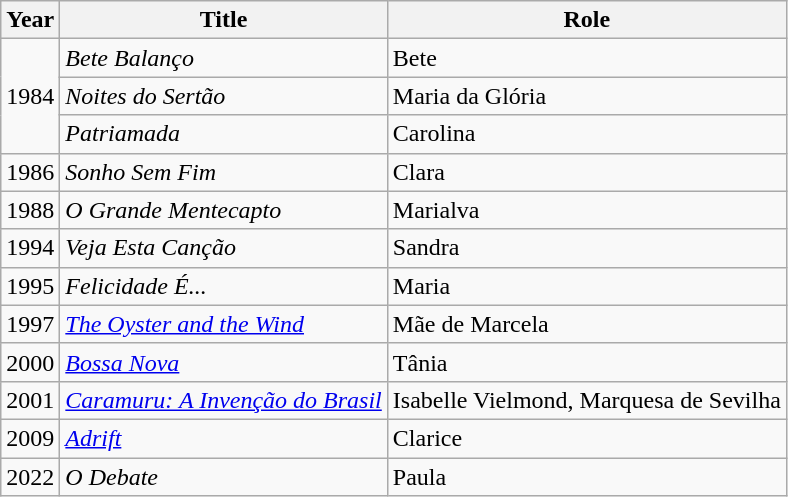<table class="wikitable">
<tr>
<th>Year</th>
<th>Title</th>
<th>Role</th>
</tr>
<tr>
<td rowspan=3>1984</td>
<td><em>Bete Balanço</em></td>
<td>Bete</td>
</tr>
<tr>
<td><em>Noites do Sertão</em></td>
<td>Maria da Glória</td>
</tr>
<tr>
<td><em>Patriamada</em></td>
<td>Carolina</td>
</tr>
<tr>
<td>1986</td>
<td><em>Sonho Sem Fim</em></td>
<td>Clara</td>
</tr>
<tr>
<td>1988</td>
<td><em>O Grande Mentecapto</em></td>
<td>Marialva</td>
</tr>
<tr>
<td>1994</td>
<td><em>Veja Esta Canção</em></td>
<td>Sandra</td>
</tr>
<tr>
<td>1995</td>
<td><em>Felicidade É...</em></td>
<td>Maria</td>
</tr>
<tr>
<td>1997</td>
<td><em><a href='#'>The Oyster and the Wind</a></em></td>
<td>Mãe de Marcela</td>
</tr>
<tr>
<td>2000</td>
<td><em><a href='#'>Bossa Nova</a></em></td>
<td>Tânia</td>
</tr>
<tr>
<td>2001</td>
<td><em><a href='#'>Caramuru: A Invenção do Brasil</a></em></td>
<td>Isabelle Vielmond, Marquesa de Sevilha</td>
</tr>
<tr>
<td>2009</td>
<td><em><a href='#'>Adrift</a></em></td>
<td>Clarice</td>
</tr>
<tr>
<td>2022</td>
<td><em>O Debate</em></td>
<td>Paula</td>
</tr>
</table>
